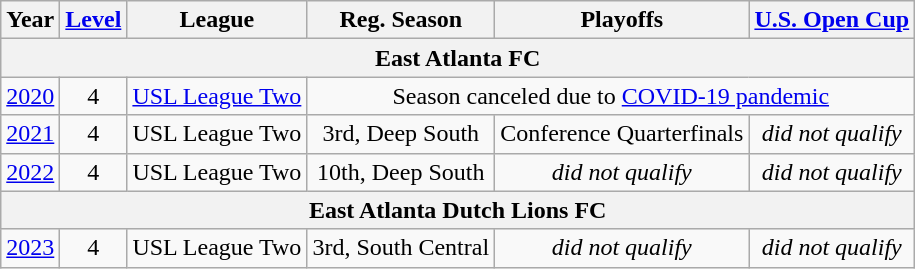<table class="wikitable" style="text-align: center;">
<tr>
<th>Year</th>
<th><a href='#'>Level</a></th>
<th>League</th>
<th>Reg. Season</th>
<th>Playoffs</th>
<th><a href='#'>U.S. Open Cup</a></th>
</tr>
<tr>
<th colspan=6>East Atlanta FC</th>
</tr>
<tr>
<td><a href='#'>2020</a></td>
<td>4</td>
<td><a href='#'>USL League Two</a></td>
<td colspan=3>Season canceled due to <a href='#'>COVID-19 pandemic</a></td>
</tr>
<tr>
<td><a href='#'>2021</a></td>
<td>4</td>
<td>USL League Two</td>
<td>3rd, Deep South</td>
<td>Conference Quarterfinals</td>
<td><em>did not qualify</em></td>
</tr>
<tr>
<td><a href='#'>2022</a></td>
<td>4</td>
<td>USL League Two</td>
<td>10th, Deep South</td>
<td><em>did not qualify</em></td>
<td><em>did not qualify</em></td>
</tr>
<tr>
<th colspan=6>East Atlanta Dutch Lions FC</th>
</tr>
<tr>
<td><a href='#'>2023</a></td>
<td>4</td>
<td>USL League Two</td>
<td>3rd, South Central</td>
<td><em>did not qualify</em></td>
<td><em>did not qualify</em></td>
</tr>
</table>
